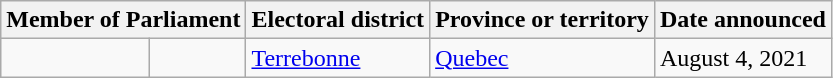<table class="wikitable sortable">
<tr>
<th colspan="2">Member of Parliament</th>
<th>Electoral district</th>
<th>Province or territory</th>
<th>Date announced</th>
</tr>
<tr>
<td> </td>
<td></td>
<td><a href='#'>Terrebonne</a></td>
<td><a href='#'>Quebec</a></td>
<td>August 4, 2021</td>
</tr>
</table>
